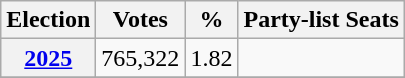<table class=wikitable style="text-align:center">
<tr>
<th>Election</th>
<th>Votes</th>
<th>%</th>
<th>Party-list Seats</th>
</tr>
<tr>
<th><a href='#'>2025</a></th>
<td>765,322</td>
<td>1.82</td>
<td></td>
</tr>
<tr>
</tr>
</table>
